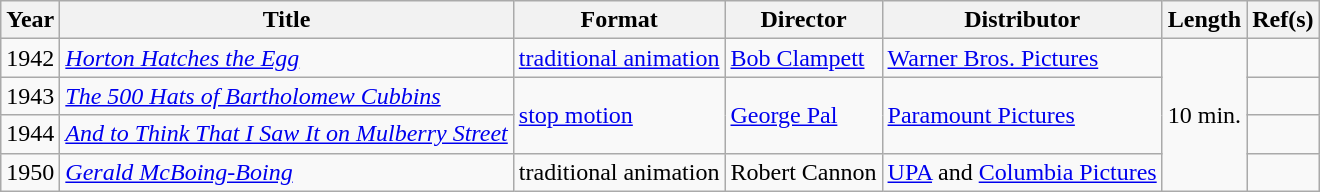<table class="wikitable">
<tr>
<th>Year</th>
<th>Title</th>
<th>Format</th>
<th>Director</th>
<th>Distributor</th>
<th>Length</th>
<th class="unsortable">Ref(s)</th>
</tr>
<tr>
<td>1942</td>
<td><em><a href='#'>Horton Hatches the Egg</a></em></td>
<td><a href='#'>traditional animation</a></td>
<td><a href='#'>Bob Clampett</a></td>
<td><a href='#'>Warner Bros. Pictures</a></td>
<td rowspan="4">10 min.</td>
<td style="text-align: center;"></td>
</tr>
<tr>
<td>1943</td>
<td><em><a href='#'>The 500 Hats of Bartholomew Cubbins</a></em></td>
<td rowspan="2"><a href='#'>stop motion</a></td>
<td rowspan="2"><a href='#'>George Pal</a></td>
<td rowspan="2"><a href='#'>Paramount Pictures</a></td>
<td style="text-align: center;"></td>
</tr>
<tr>
<td>1944</td>
<td><em><a href='#'>And to Think That I Saw It on Mulberry Street</a></em></td>
<td style="text-align: center;"></td>
</tr>
<tr>
<td>1950</td>
<td><em><a href='#'>Gerald McBoing-Boing</a></em></td>
<td>traditional animation</td>
<td>Robert Cannon</td>
<td><a href='#'>UPA</a> and <a href='#'>Columbia Pictures</a></td>
<td style="text-align: center;"></td>
</tr>
</table>
